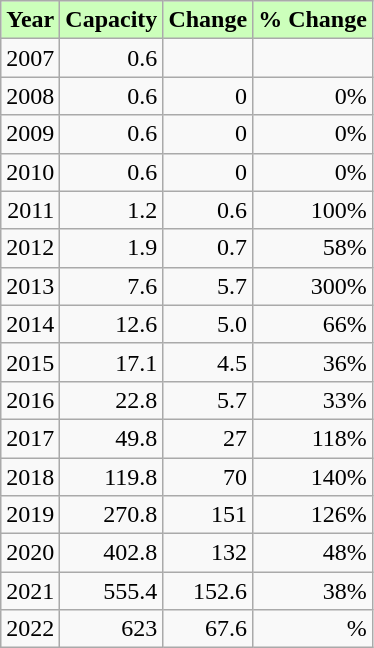<table class="wikitable" style="text-align:right;">
<tr>
<th scope="col" style="background-color: #cfb;">Year</th>
<th scope="col" style="background-color: #cfb;">Capacity</th>
<th scope="col" style="background-color: #cfb;">Change</th>
<th scope="col" style="background-color: #cfb;">% Change</th>
</tr>
<tr>
<td>2007</td>
<td>0.6</td>
<td></td>
<td></td>
</tr>
<tr>
<td>2008</td>
<td>0.6</td>
<td>0</td>
<td>0%</td>
</tr>
<tr>
<td>2009</td>
<td>0.6</td>
<td>0</td>
<td>0%</td>
</tr>
<tr>
<td>2010</td>
<td>0.6</td>
<td>0</td>
<td>0%</td>
</tr>
<tr>
<td>2011</td>
<td>1.2</td>
<td>0.6</td>
<td>100%</td>
</tr>
<tr>
<td>2012</td>
<td>1.9</td>
<td>0.7</td>
<td>58%</td>
</tr>
<tr>
<td>2013</td>
<td>7.6</td>
<td>5.7</td>
<td>300%</td>
</tr>
<tr>
<td>2014</td>
<td>12.6</td>
<td>5.0</td>
<td>66%</td>
</tr>
<tr>
<td>2015</td>
<td>17.1</td>
<td>4.5</td>
<td>36%</td>
</tr>
<tr>
<td>2016</td>
<td>22.8</td>
<td>5.7</td>
<td>33%</td>
</tr>
<tr>
<td>2017</td>
<td>49.8</td>
<td>27</td>
<td>118%</td>
</tr>
<tr>
<td>2018</td>
<td>119.8</td>
<td>70</td>
<td>140%</td>
</tr>
<tr>
<td>2019</td>
<td>270.8</td>
<td>151</td>
<td>126%</td>
</tr>
<tr>
<td>2020</td>
<td>402.8</td>
<td>132</td>
<td>48%</td>
</tr>
<tr>
<td>2021</td>
<td>555.4</td>
<td>152.6</td>
<td>38%</td>
</tr>
<tr>
<td>2022</td>
<td>623</td>
<td>67.6</td>
<td>%</td>
</tr>
</table>
